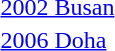<table>
<tr>
<td><a href='#'>2002 Busan</a></td>
<td></td>
<td></td>
<td></td>
</tr>
<tr>
<td><a href='#'>2006 Doha</a></td>
<td></td>
<td></td>
<td></td>
</tr>
</table>
